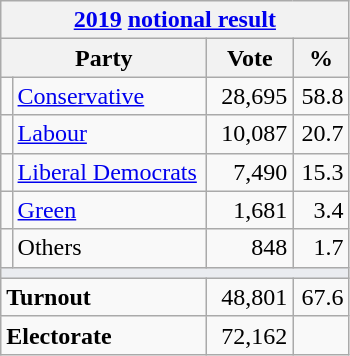<table class="wikitable">
<tr>
<th colspan="4"><a href='#'>2019</a> <a href='#'>notional result</a></th>
</tr>
<tr>
<th bgcolor="#DDDDFF" width="130px" colspan="2">Party</th>
<th bgcolor="#DDDDFF" width="50px">Vote</th>
<th bgcolor="#DDDDFF" width="30px">%</th>
</tr>
<tr>
<td></td>
<td><a href='#'>Conservative</a></td>
<td align=right>28,695</td>
<td align=right>58.8</td>
</tr>
<tr>
<td></td>
<td><a href='#'>Labour</a></td>
<td align=right>10,087</td>
<td align=right>20.7</td>
</tr>
<tr>
<td></td>
<td><a href='#'>Liberal Democrats</a></td>
<td align=right>7,490</td>
<td align=right>15.3</td>
</tr>
<tr>
<td></td>
<td><a href='#'>Green</a></td>
<td align=right>1,681</td>
<td align=right>3.4</td>
</tr>
<tr>
<td></td>
<td>Others</td>
<td align=right>848</td>
<td align=right>1.7</td>
</tr>
<tr>
<td colspan="4" bgcolor="#EAECF0"></td>
</tr>
<tr>
<td colspan="2"><strong>Turnout</strong></td>
<td align=right>48,801</td>
<td align=right>67.6</td>
</tr>
<tr>
<td colspan="2"><strong>Electorate</strong></td>
<td align=right>72,162</td>
</tr>
</table>
